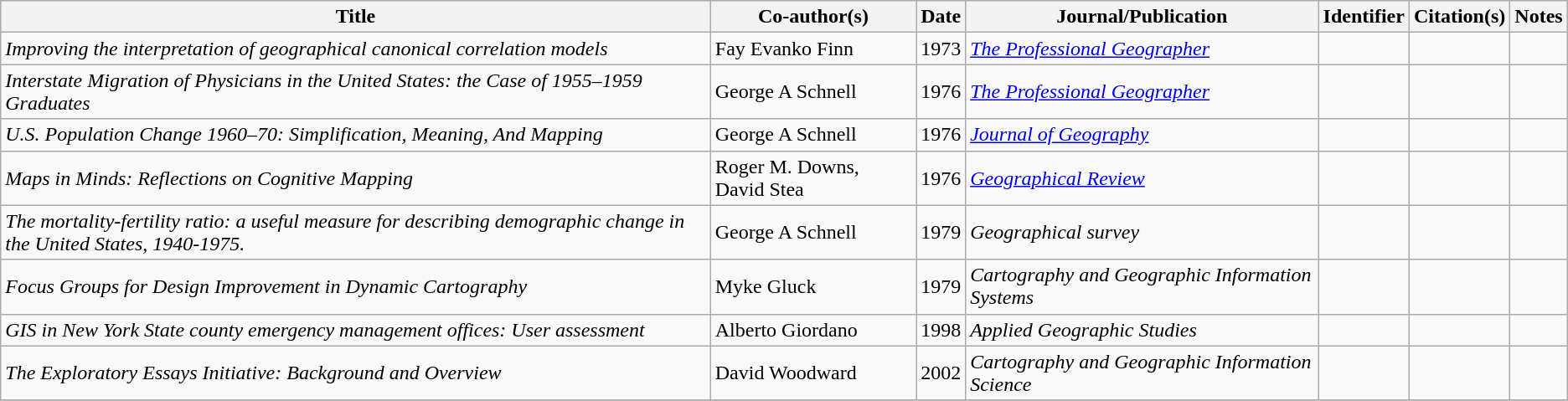<table class="wikitable collapsible sortable">
<tr>
<th style="text-align:center;">Title</th>
<th style="text-align:center;">Co-author(s)</th>
<th style="text-align:center;">Date</th>
<th style="text-align:center;">Journal/Publication</th>
<th style="text-align:center;">Identifier</th>
<th style="text-align:center;">Citation(s)</th>
<th style="text-align:center;">Notes</th>
</tr>
<tr>
<td><em>Improving the interpretation of geographical canonical correlation models</em></td>
<td>Fay Evanko Finn</td>
<td>1973</td>
<td><em><a href='#'>The Professional Geographer</a></em></td>
<td></td>
<td></td>
<td></td>
</tr>
<tr>
<td><em>Interstate Migration of Physicians in the United States: the Case of 1955–1959 Graduates</em></td>
<td>George A Schnell</td>
<td>1976</td>
<td><em><a href='#'>The Professional Geographer</a></em></td>
<td></td>
<td></td>
<td></td>
</tr>
<tr>
<td><em>U.S. Population Change 1960–70: Simplification, Meaning, And Mapping</em></td>
<td>George A Schnell</td>
<td>1976</td>
<td><em><a href='#'>Journal of Geography</a></em></td>
<td></td>
<td></td>
<td></td>
</tr>
<tr>
<td><em>Maps in Minds: Reflections on Cognitive Mapping</em></td>
<td>Roger M. Downs, David Stea</td>
<td>1976</td>
<td><em><a href='#'>Geographical Review</a></em></td>
<td></td>
<td></td>
<td></td>
</tr>
<tr>
<td><em>The mortality-fertility ratio: a useful measure for describing demographic change in the United States, 1940-1975.</em></td>
<td>George A Schnell</td>
<td>1979</td>
<td><em>Geographical survey</em></td>
<td></td>
<td></td>
<td></td>
</tr>
<tr>
<td><em>Focus Groups for Design Improvement in Dynamic Cartography</em></td>
<td>Myke Gluck</td>
<td>1979</td>
<td><em>Cartography and Geographic Information Systems</em></td>
<td></td>
<td></td>
<td></td>
</tr>
<tr>
<td><em>GIS in New York State county emergency management offices: User assessment</em></td>
<td>Alberto Giordano</td>
<td>1998</td>
<td><em>Applied Geographic Studies</em></td>
<td></td>
<td></td>
<td></td>
</tr>
<tr>
<td><em>The Exploratory Essays Initiative: Background and Overview</em></td>
<td>David Woodward</td>
<td>2002</td>
<td><em>Cartography and Geographic Information Science </em></td>
<td></td>
<td></td>
<td></td>
</tr>
<tr>
</tr>
</table>
